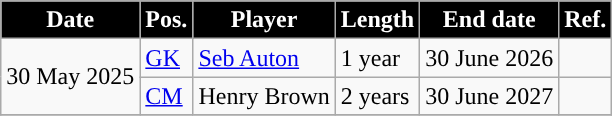<table class="wikitable plainrowheaders sortable">
<tr>
<th style="background:black; color:#FFFFFF;">Date</th>
<th style="background:black; color:#FFFFFF;">Pos.</th>
<th style="background:black; color:#FFFFFF;">Player</th>
<th style="background:black; color:#FFFFFF;">Length</th>
<th style="background:black; color:#FFFFFF;">End date</th>
<th style="background:black; color:#FFFFFF;">Ref.</th>
</tr>
<tr>
<td rowspan="2">30 May 2025</td>
<td><a href='#'>GK</a></td>
<td> <a href='#'>Seb Auton</a></td>
<td>1 year</td>
<td>30 June 2026</td>
<td></td>
</tr>
<tr>
<td><a href='#'>CM</a></td>
<td> Henry Brown</td>
<td>2 years</td>
<td>30 June 2027</td>
<td></td>
</tr>
<tr>
</tr>
</table>
